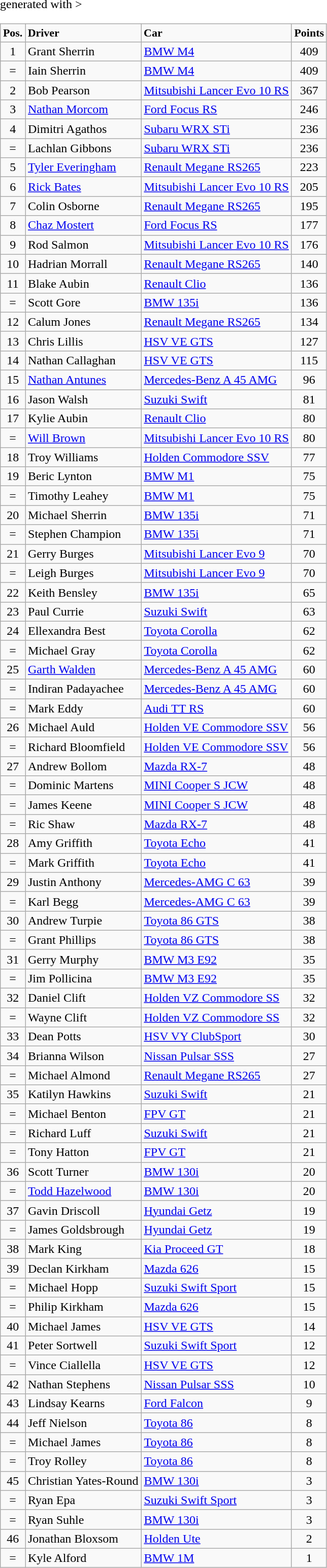<table class="wikitable" <hiddentext>generated with >
<tr style="font-size:11pt;font-weight:bold">
<td align="center">Pos.</td>
<td>Driver</td>
<td>Car</td>
<td align="center">Points</td>
</tr>
<tr>
<td align="center">1</td>
<td>Grant Sherrin</td>
<td><a href='#'>BMW M4</a></td>
<td align="center">409</td>
</tr>
<tr>
<td align="center">=</td>
<td>Iain Sherrin</td>
<td><a href='#'>BMW M4</a></td>
<td align="center">409</td>
</tr>
<tr>
<td align="center">2</td>
<td>Bob Pearson</td>
<td><a href='#'>Mitsubishi Lancer Evo 10 RS</a></td>
<td align="center">367</td>
</tr>
<tr>
<td align="center">3</td>
<td><a href='#'>Nathan Morcom</a></td>
<td><a href='#'>Ford Focus RS</a></td>
<td align="center">246</td>
</tr>
<tr>
<td align="center">4</td>
<td>Dimitri Agathos</td>
<td><a href='#'>Subaru WRX STi</a></td>
<td align="center">236</td>
</tr>
<tr>
<td align="center">=</td>
<td>Lachlan Gibbons</td>
<td><a href='#'>Subaru WRX STi</a></td>
<td align="center">236</td>
</tr>
<tr>
<td align="center">5</td>
<td><a href='#'>Tyler Everingham</a></td>
<td><a href='#'>Renault Megane RS265</a></td>
<td align="center">223</td>
</tr>
<tr>
<td align="center">6</td>
<td><a href='#'>Rick Bates</a></td>
<td><a href='#'>Mitsubishi Lancer Evo 10 RS</a></td>
<td align="center">205</td>
</tr>
<tr>
<td align="center">7</td>
<td>Colin Osborne</td>
<td><a href='#'>Renault Megane RS265</a></td>
<td align="center">195</td>
</tr>
<tr>
<td align="center">8</td>
<td><a href='#'>Chaz Mostert</a></td>
<td><a href='#'>Ford Focus RS</a></td>
<td align="center">177</td>
</tr>
<tr>
<td align="center">9</td>
<td>Rod Salmon</td>
<td><a href='#'>Mitsubishi Lancer Evo 10 RS</a></td>
<td align="center">176</td>
</tr>
<tr>
<td align="center">10</td>
<td>Hadrian Morrall</td>
<td><a href='#'>Renault Megane RS265</a></td>
<td align="center">140</td>
</tr>
<tr>
<td align="center">11</td>
<td>Blake Aubin</td>
<td><a href='#'>Renault Clio</a></td>
<td align="center">136</td>
</tr>
<tr>
<td align="center">=</td>
<td>Scott Gore</td>
<td><a href='#'>BMW 135i</a></td>
<td align="center">136</td>
</tr>
<tr>
<td align="center">12</td>
<td>Calum Jones</td>
<td><a href='#'>Renault Megane RS265</a></td>
<td align="center">134</td>
</tr>
<tr>
<td align="center">13</td>
<td>Chris Lillis</td>
<td><a href='#'>HSV VE GTS</a></td>
<td align="center">127</td>
</tr>
<tr>
<td align="center">14</td>
<td>Nathan Callaghan</td>
<td><a href='#'>HSV VE GTS</a></td>
<td align="center">115</td>
</tr>
<tr>
<td align="center">15</td>
<td><a href='#'>Nathan Antunes</a></td>
<td><a href='#'>Mercedes-Benz A 45 AMG</a></td>
<td align="center">96</td>
</tr>
<tr>
<td align="center">16</td>
<td>Jason Walsh</td>
<td><a href='#'>Suzuki Swift</a></td>
<td align="center">81</td>
</tr>
<tr>
<td align="center">17</td>
<td>Kylie Aubin</td>
<td><a href='#'>Renault Clio</a></td>
<td align="center">80</td>
</tr>
<tr>
<td align="center">=</td>
<td><a href='#'>Will Brown</a></td>
<td><a href='#'>Mitsubishi Lancer Evo 10 RS</a></td>
<td align="center">80</td>
</tr>
<tr>
<td align="center">18</td>
<td>Troy Williams</td>
<td><a href='#'>Holden Commodore SSV</a></td>
<td align="center">77</td>
</tr>
<tr>
<td align="center">19</td>
<td>Beric Lynton</td>
<td><a href='#'>BMW M1</a></td>
<td align="center">75</td>
</tr>
<tr>
<td align="center">=</td>
<td>Timothy Leahey</td>
<td><a href='#'>BMW M1</a></td>
<td align="center">75</td>
</tr>
<tr>
<td align="center">20</td>
<td>Michael Sherrin</td>
<td><a href='#'>BMW 135i</a></td>
<td align="center">71</td>
</tr>
<tr>
<td align="center">=</td>
<td>Stephen Champion</td>
<td><a href='#'>BMW 135i</a></td>
<td align="center">71</td>
</tr>
<tr>
<td align="center">21</td>
<td>Gerry Burges</td>
<td><a href='#'>Mitsubishi Lancer Evo 9</a></td>
<td align="center">70</td>
</tr>
<tr>
<td align="center">=</td>
<td>Leigh Burges</td>
<td><a href='#'>Mitsubishi Lancer Evo 9</a></td>
<td align="center">70</td>
</tr>
<tr>
<td align="center">22</td>
<td>Keith Bensley</td>
<td><a href='#'>BMW 135i</a></td>
<td align="center">65</td>
</tr>
<tr>
<td align="center">23</td>
<td>Paul Currie</td>
<td><a href='#'>Suzuki Swift</a></td>
<td align="center">63</td>
</tr>
<tr>
<td align="center">24</td>
<td>Ellexandra Best</td>
<td><a href='#'>Toyota Corolla</a></td>
<td align="center">62</td>
</tr>
<tr>
<td align="center">=</td>
<td>Michael Gray</td>
<td><a href='#'>Toyota Corolla</a></td>
<td align="center">62</td>
</tr>
<tr>
<td align="center">25</td>
<td><a href='#'>Garth Walden</a></td>
<td><a href='#'>Mercedes-Benz A 45 AMG</a></td>
<td align="center">60</td>
</tr>
<tr>
<td align="center">=</td>
<td>Indiran Padayachee</td>
<td><a href='#'>Mercedes-Benz A 45 AMG</a></td>
<td align="center">60</td>
</tr>
<tr>
<td align="center">=</td>
<td>Mark Eddy</td>
<td><a href='#'>Audi TT RS</a></td>
<td align="center">60</td>
</tr>
<tr>
<td align="center">26</td>
<td>Michael Auld</td>
<td><a href='#'>Holden VE Commodore SSV</a></td>
<td align="center">56</td>
</tr>
<tr>
<td align="center">=</td>
<td>Richard Bloomfield</td>
<td><a href='#'>Holden VE Commodore SSV</a></td>
<td align="center">56</td>
</tr>
<tr>
<td align="center">27</td>
<td>Andrew Bollom</td>
<td><a href='#'>Mazda RX-7</a></td>
<td align="center">48</td>
</tr>
<tr>
<td align="center">=</td>
<td>Dominic Martens</td>
<td><a href='#'>MINI Cooper S JCW</a></td>
<td align="center">48</td>
</tr>
<tr>
<td align="center">=</td>
<td>James Keene</td>
<td><a href='#'>MINI Cooper S JCW</a></td>
<td align="center">48</td>
</tr>
<tr>
<td align="center">=</td>
<td>Ric Shaw</td>
<td><a href='#'>Mazda RX-7</a></td>
<td align="center">48</td>
</tr>
<tr>
<td align="center">28</td>
<td>Amy Griffith</td>
<td><a href='#'>Toyota Echo</a></td>
<td align="center">41</td>
</tr>
<tr>
<td align="center">=</td>
<td>Mark Griffith</td>
<td><a href='#'>Toyota Echo</a></td>
<td align="center">41</td>
</tr>
<tr>
<td align="center">29</td>
<td>Justin Anthony</td>
<td><a href='#'>Mercedes-AMG C 63</a></td>
<td align="center">39</td>
</tr>
<tr>
<td align="center">=</td>
<td>Karl Begg</td>
<td><a href='#'>Mercedes-AMG C 63</a></td>
<td align="center">39</td>
</tr>
<tr>
<td align="center">30</td>
<td>Andrew Turpie</td>
<td><a href='#'>Toyota 86 GTS</a></td>
<td align="center">38</td>
</tr>
<tr>
<td align="center">=</td>
<td>Grant Phillips</td>
<td><a href='#'>Toyota 86 GTS</a></td>
<td align="center">38</td>
</tr>
<tr>
<td align="center">31</td>
<td>Gerry Murphy</td>
<td><a href='#'>BMW M3 E92</a></td>
<td align="center">35</td>
</tr>
<tr>
<td align="center">=</td>
<td>Jim Pollicina</td>
<td><a href='#'>BMW M3 E92</a></td>
<td align="center">35</td>
</tr>
<tr>
<td align="center">32</td>
<td>Daniel Clift</td>
<td><a href='#'>Holden VZ Commodore SS</a></td>
<td align="center">32</td>
</tr>
<tr>
<td align="center">=</td>
<td>Wayne Clift</td>
<td><a href='#'>Holden VZ Commodore SS</a></td>
<td align="center">32</td>
</tr>
<tr>
<td align="center">33</td>
<td>Dean Potts</td>
<td><a href='#'>HSV VY ClubSport</a></td>
<td align="center">30</td>
</tr>
<tr>
<td align="center">34</td>
<td>Brianna Wilson</td>
<td><a href='#'>Nissan Pulsar SSS</a></td>
<td align="center">27</td>
</tr>
<tr>
<td align="center">=</td>
<td>Michael Almond</td>
<td><a href='#'>Renault Megane RS265</a></td>
<td align="center">27</td>
</tr>
<tr>
<td align="center">35</td>
<td>Katilyn Hawkins</td>
<td><a href='#'>Suzuki Swift</a></td>
<td align="center">21</td>
</tr>
<tr>
<td align="center">=</td>
<td>Michael Benton</td>
<td><a href='#'>FPV GT</a></td>
<td align="center">21</td>
</tr>
<tr>
<td align="center">=</td>
<td>Richard Luff</td>
<td><a href='#'>Suzuki Swift</a></td>
<td align="center">21</td>
</tr>
<tr>
<td align="center">=</td>
<td>Tony Hatton</td>
<td><a href='#'>FPV GT</a></td>
<td align="center">21</td>
</tr>
<tr>
<td align="center">36</td>
<td>Scott Turner</td>
<td><a href='#'>BMW 130i</a></td>
<td align="center">20</td>
</tr>
<tr>
<td align="center">=</td>
<td><a href='#'>Todd Hazelwood</a></td>
<td><a href='#'>BMW 130i</a></td>
<td align="center">20</td>
</tr>
<tr>
<td align="center">37</td>
<td>Gavin Driscoll</td>
<td><a href='#'>Hyundai Getz</a></td>
<td align="center">19</td>
</tr>
<tr>
<td align="center">=</td>
<td>James Goldsbrough</td>
<td><a href='#'>Hyundai Getz</a></td>
<td align="center">19</td>
</tr>
<tr>
<td align="center">38</td>
<td>Mark King</td>
<td><a href='#'>Kia Proceed GT</a></td>
<td align="center">18</td>
</tr>
<tr>
<td align="center">39</td>
<td>Declan Kirkham</td>
<td><a href='#'>Mazda 626</a></td>
<td align="center">15</td>
</tr>
<tr>
<td align="center">=</td>
<td>Michael Hopp</td>
<td><a href='#'>Suzuki Swift Sport</a></td>
<td align="center">15</td>
</tr>
<tr>
<td align="center">=</td>
<td>Philip Kirkham</td>
<td><a href='#'>Mazda 626</a></td>
<td align="center">15</td>
</tr>
<tr>
<td align="center">40</td>
<td>Michael James</td>
<td><a href='#'>HSV VE GTS</a></td>
<td align="center">14</td>
</tr>
<tr>
<td align="center">41</td>
<td>Peter Sortwell</td>
<td><a href='#'>Suzuki Swift Sport</a></td>
<td align="center">12</td>
</tr>
<tr>
<td align="center">=</td>
<td>Vince Ciallella</td>
<td><a href='#'>HSV VE GTS</a></td>
<td align="center">12</td>
</tr>
<tr>
<td align="center">42</td>
<td>Nathan Stephens</td>
<td><a href='#'>Nissan Pulsar SSS</a></td>
<td align="center">10</td>
</tr>
<tr>
<td align="center">43</td>
<td>Lindsay Kearns</td>
<td><a href='#'>Ford Falcon</a></td>
<td align="center">9</td>
</tr>
<tr>
<td align="center">44</td>
<td>Jeff Nielson</td>
<td><a href='#'>Toyota 86</a></td>
<td align="center">8</td>
</tr>
<tr>
<td align="center">=</td>
<td>Michael James</td>
<td><a href='#'>Toyota 86</a></td>
<td align="center">8</td>
</tr>
<tr>
<td align="center">=</td>
<td>Troy Rolley</td>
<td><a href='#'>Toyota 86</a></td>
<td align="center">8</td>
</tr>
<tr>
<td align="center">45</td>
<td>Christian Yates-Round</td>
<td><a href='#'>BMW 130i</a></td>
<td align="center">3</td>
</tr>
<tr>
<td align="center">=</td>
<td>Ryan Epa</td>
<td><a href='#'>Suzuki Swift Sport</a></td>
<td align="center">3</td>
</tr>
<tr>
<td align="center">=</td>
<td>Ryan Suhle</td>
<td><a href='#'>BMW 130i</a></td>
<td align="center">3</td>
</tr>
<tr>
<td align="center">46</td>
<td>Jonathan Bloxsom</td>
<td><a href='#'>Holden Ute</a></td>
<td align="center">2</td>
</tr>
<tr>
<td align="center">=</td>
<td>Kyle Alford</td>
<td><a href='#'>BMW 1M</a></td>
<td align="center">1</td>
</tr>
</table>
